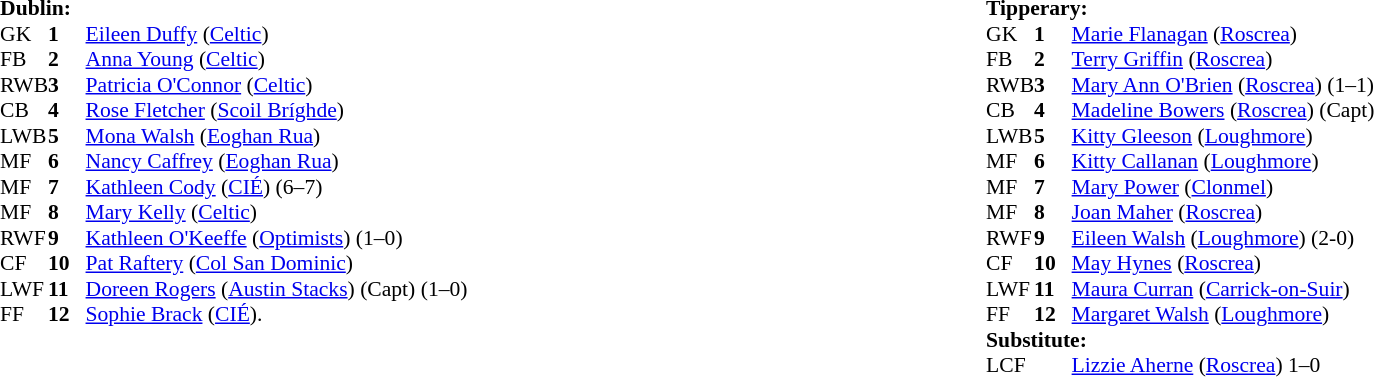<table width="100%">
<tr>
<td valign="top" width="50%"><br><table style="font-size: 90%" cellspacing="0" cellpadding="0" align=center>
<tr>
<td colspan="4"><strong>Dublin:</strong></td>
</tr>
<tr>
<th width="25"></th>
<th width="25"></th>
</tr>
<tr>
<td>GK</td>
<td><strong>1</strong></td>
<td><a href='#'>Eileen Duffy</a> (<a href='#'>Celtic</a>)</td>
</tr>
<tr>
<td>FB</td>
<td><strong>2</strong></td>
<td><a href='#'>Anna Young</a> (<a href='#'>Celtic</a>)</td>
</tr>
<tr>
<td>RWB</td>
<td><strong>3</strong></td>
<td><a href='#'>Patricia O'Connor</a> (<a href='#'>Celtic</a>)</td>
</tr>
<tr>
<td>CB</td>
<td><strong>4</strong></td>
<td><a href='#'>Rose Fletcher</a> (<a href='#'>Scoil Bríghde</a>)</td>
</tr>
<tr>
<td>LWB</td>
<td><strong>5</strong></td>
<td><a href='#'>Mona Walsh</a> (<a href='#'>Eoghan Rua</a>)</td>
</tr>
<tr>
<td>MF</td>
<td><strong>6</strong></td>
<td><a href='#'>Nancy Caffrey</a> (<a href='#'>Eoghan Rua</a>)</td>
</tr>
<tr>
<td>MF</td>
<td><strong>7</strong></td>
<td><a href='#'>Kathleen Cody</a> (<a href='#'>CIÉ</a>) (6–7)</td>
</tr>
<tr>
<td>MF</td>
<td><strong>8</strong></td>
<td><a href='#'>Mary Kelly</a> (<a href='#'>Celtic</a>)</td>
</tr>
<tr>
<td>RWF</td>
<td><strong>9</strong></td>
<td><a href='#'>Kathleen O'Keeffe</a> (<a href='#'>Optimists</a>) (1–0)</td>
</tr>
<tr>
<td>CF</td>
<td><strong>10</strong></td>
<td><a href='#'>Pat Raftery</a> (<a href='#'>Col San Dominic</a>)</td>
</tr>
<tr>
<td>LWF</td>
<td><strong>11</strong></td>
<td><a href='#'>Doreen Rogers</a> (<a href='#'>Austin Stacks</a>) (Capt) (1–0)</td>
</tr>
<tr>
<td>FF</td>
<td><strong>12</strong></td>
<td><a href='#'>Sophie Brack</a> (<a href='#'>CIÉ</a>).</td>
</tr>
<tr>
</tr>
</table>
</td>
<td valign="top" width="50%"><br><table style="font-size: 90%" cellspacing="0" cellpadding="0" align=center>
<tr>
<td colspan="4"><strong>Tipperary:</strong></td>
</tr>
<tr>
<th width="25"></th>
<th width="25"></th>
</tr>
<tr>
<td>GK</td>
<td><strong>1</strong></td>
<td><a href='#'>Marie Flanagan</a> (<a href='#'>Roscrea</a>)</td>
</tr>
<tr>
<td>FB</td>
<td><strong>2</strong></td>
<td><a href='#'>Terry Griffin</a> (<a href='#'>Roscrea</a>)</td>
</tr>
<tr>
<td>RWB</td>
<td><strong>3</strong></td>
<td><a href='#'>Mary Ann O'Brien</a> (<a href='#'>Roscrea</a>) (1–1)</td>
</tr>
<tr>
<td>CB</td>
<td><strong>4</strong></td>
<td><a href='#'>Madeline Bowers</a> (<a href='#'>Roscrea</a>) (Capt)</td>
</tr>
<tr>
<td>LWB</td>
<td><strong>5</strong></td>
<td><a href='#'>Kitty Gleeson</a> (<a href='#'>Loughmore</a>)</td>
</tr>
<tr>
<td>MF</td>
<td><strong>6</strong></td>
<td><a href='#'>Kitty Callanan</a> (<a href='#'>Loughmore</a>)</td>
</tr>
<tr>
<td>MF</td>
<td><strong>7</strong></td>
<td><a href='#'>Mary Power</a> (<a href='#'>Clonmel</a>)</td>
</tr>
<tr>
<td>MF</td>
<td><strong>8</strong></td>
<td><a href='#'>Joan Maher</a> (<a href='#'>Roscrea</a>)</td>
</tr>
<tr>
<td>RWF</td>
<td><strong>9</strong></td>
<td><a href='#'>Eileen Walsh</a> (<a href='#'>Loughmore</a>) (2-0)</td>
</tr>
<tr>
<td>CF</td>
<td><strong>10</strong></td>
<td><a href='#'>May Hynes</a> (<a href='#'>Roscrea</a>) </td>
</tr>
<tr>
<td>LWF</td>
<td><strong>11</strong></td>
<td><a href='#'>Maura Curran</a> (<a href='#'>Carrick-on-Suir</a>)</td>
</tr>
<tr>
<td>FF</td>
<td><strong>12</strong></td>
<td><a href='#'>Margaret Walsh</a> (<a href='#'>Loughmore</a>)</td>
</tr>
<tr>
<td colspan=4><strong>Substitute:</strong></td>
</tr>
<tr>
<td>LCF</td>
<td></td>
<td><a href='#'>Lizzie Aherne</a> (<a href='#'>Roscrea</a>) 1–0 </td>
</tr>
<tr>
</tr>
</table>
</td>
</tr>
</table>
